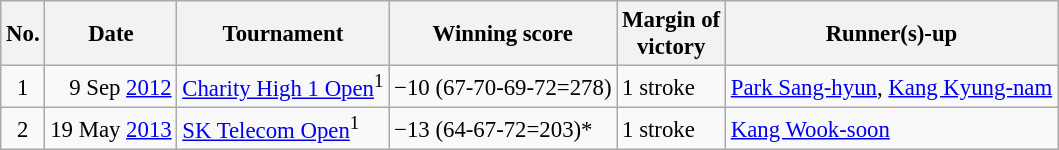<table class="wikitable" style="font-size:95%;">
<tr>
<th>No.</th>
<th>Date</th>
<th>Tournament</th>
<th>Winning score</th>
<th>Margin of<br>victory</th>
<th>Runner(s)-up</th>
</tr>
<tr>
<td align=center>1</td>
<td align=right>9 Sep <a href='#'>2012</a></td>
<td><a href='#'>Charity High 1 Open</a><sup>1</sup></td>
<td>−10 (67-70-69-72=278)</td>
<td>1 stroke</td>
<td> <a href='#'>Park Sang-hyun</a>,  <a href='#'>Kang Kyung-nam</a></td>
</tr>
<tr>
<td align=center>2</td>
<td align=right>19 May <a href='#'>2013</a></td>
<td><a href='#'>SK Telecom Open</a><sup>1</sup></td>
<td>−13 (64-67-72=203)*</td>
<td>1 stroke</td>
<td> <a href='#'>Kang Wook-soon</a></td>
</tr>
</table>
